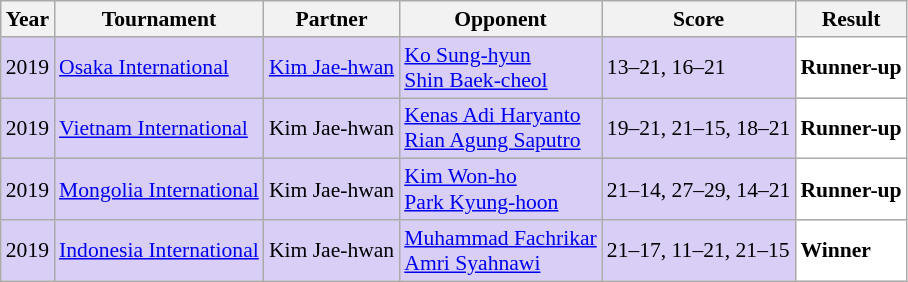<table class="sortable wikitable" style="font-size: 90%;">
<tr>
<th>Year</th>
<th>Tournament</th>
<th>Partner</th>
<th>Opponent</th>
<th>Score</th>
<th>Result</th>
</tr>
<tr style="background:#D8CEF6">
<td align="center">2019</td>
<td align="left"><a href='#'>Osaka International</a></td>
<td align="left"> <a href='#'>Kim Jae-hwan</a></td>
<td align="left"> <a href='#'>Ko Sung-hyun</a><br> <a href='#'>Shin Baek-cheol</a></td>
<td align="left">13–21, 16–21</td>
<td style="text-align:left; background:white"> <strong>Runner-up</strong></td>
</tr>
<tr style="background:#D8CEF6">
<td align="center">2019</td>
<td align="left"><a href='#'>Vietnam International</a></td>
<td align="left"> Kim Jae-hwan</td>
<td align="left"> <a href='#'>Kenas Adi Haryanto</a><br> <a href='#'>Rian Agung Saputro</a></td>
<td align="left">19–21, 21–15, 18–21</td>
<td style="text-align:left; background:white"> <strong>Runner-up</strong></td>
</tr>
<tr style="background:#D8CEF6">
<td align="center">2019</td>
<td align="left"><a href='#'>Mongolia International</a></td>
<td align="left"> Kim Jae-hwan</td>
<td align="left"> <a href='#'>Kim Won-ho</a><br> <a href='#'>Park Kyung-hoon</a></td>
<td align="left">21–14, 27–29, 14–21</td>
<td style="text-align:left; background:white"> <strong>Runner-up</strong></td>
</tr>
<tr style="background:#D8CEF6">
<td align="center">2019</td>
<td align="left"><a href='#'>Indonesia International</a></td>
<td align="left"> Kim Jae-hwan</td>
<td align="left"> <a href='#'>Muhammad Fachrikar</a><br> <a href='#'>Amri Syahnawi</a></td>
<td align="left">21–17, 11–21, 21–15</td>
<td style="text-align: left; background:white"> <strong>Winner</strong></td>
</tr>
</table>
